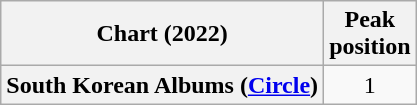<table class="wikitable plainrowheaders" style="text-align:center">
<tr>
<th scope="col">Chart (2022)</th>
<th scope="col">Peak<br>position</th>
</tr>
<tr>
<th scope="row">South Korean Albums (<a href='#'>Circle</a>)</th>
<td>1</td>
</tr>
</table>
